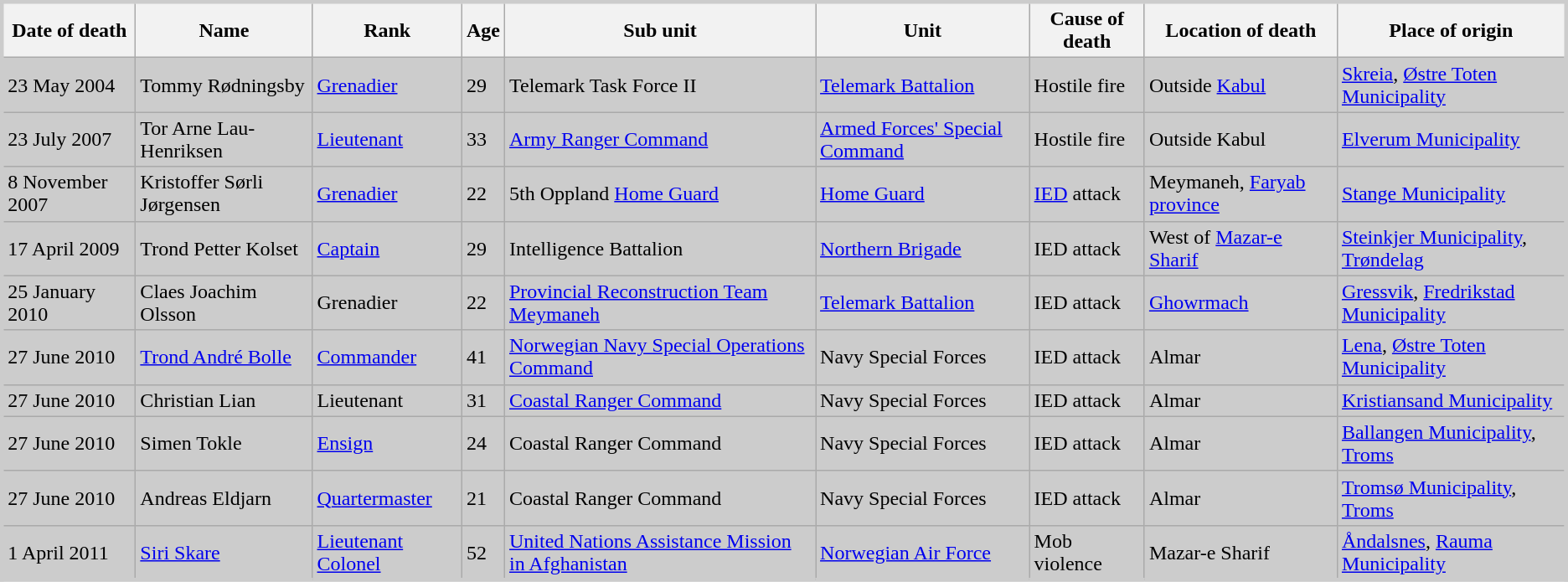<table class="wikitable sortable" style="border:3px solid #cccccc; background:#cccccc;">
<tr>
<th>Date of death</th>
<th>Name</th>
<th>Rank</th>
<th>Age</th>
<th>Sub unit</th>
<th>Unit</th>
<th>Cause of death</th>
<th>Location of death</th>
<th>Place of origin</th>
</tr>
<tr>
<td>23 May 2004</td>
<td>Tommy Rødningsby</td>
<td><a href='#'>Grenadier</a></td>
<td>29</td>
<td>Telemark Task Force II</td>
<td><a href='#'>Telemark Battalion</a></td>
<td>Hostile fire</td>
<td>Outside <a href='#'>Kabul</a></td>
<td><a href='#'>Skreia</a>, <a href='#'>Østre Toten Municipality</a></td>
</tr>
<tr>
<td>23 July 2007</td>
<td>Tor Arne Lau-Henriksen</td>
<td><a href='#'>Lieutenant</a></td>
<td>33</td>
<td><a href='#'>Army Ranger Command</a></td>
<td><a href='#'>Armed Forces' Special Command</a></td>
<td>Hostile fire</td>
<td>Outside Kabul</td>
<td><a href='#'>Elverum Municipality</a></td>
</tr>
<tr>
<td>8 November 2007</td>
<td>Kristoffer Sørli Jørgensen</td>
<td><a href='#'>Grenadier</a></td>
<td>22</td>
<td>5th Oppland <a href='#'>Home Guard</a></td>
<td><a href='#'>Home Guard</a></td>
<td><a href='#'>IED</a> attack</td>
<td>Meymaneh, <a href='#'>Faryab province</a></td>
<td><a href='#'>Stange Municipality</a></td>
</tr>
<tr>
<td>17 April 2009</td>
<td>Trond Petter Kolset</td>
<td><a href='#'>Captain</a></td>
<td>29</td>
<td>Intelligence Battalion</td>
<td><a href='#'>Northern Brigade</a></td>
<td>IED attack</td>
<td>West of <a href='#'>Mazar-e Sharif</a></td>
<td><a href='#'>Steinkjer Municipality</a>, <a href='#'>Trøndelag</a></td>
</tr>
<tr>
<td>25 January 2010</td>
<td>Claes Joachim Olsson</td>
<td>Grenadier</td>
<td>22</td>
<td><a href='#'>Provincial Reconstruction Team Meymaneh</a></td>
<td><a href='#'>Telemark Battalion</a></td>
<td>IED attack</td>
<td><a href='#'>Ghowrmach</a></td>
<td><a href='#'>Gressvik</a>, <a href='#'>Fredrikstad Municipality</a></td>
</tr>
<tr>
<td>27 June 2010</td>
<td><a href='#'>Trond André Bolle</a></td>
<td><a href='#'>Commander</a></td>
<td>41</td>
<td><a href='#'>Norwegian Navy Special Operations Command</a></td>
<td>Navy Special Forces</td>
<td>IED attack</td>
<td>Almar</td>
<td><a href='#'>Lena</a>, <a href='#'>Østre Toten Municipality</a></td>
</tr>
<tr>
<td>27 June 2010</td>
<td>Christian Lian</td>
<td>Lieutenant</td>
<td>31</td>
<td><a href='#'>Coastal Ranger Command</a></td>
<td>Navy Special Forces</td>
<td>IED attack</td>
<td>Almar</td>
<td><a href='#'>Kristiansand Municipality</a></td>
</tr>
<tr>
<td>27 June 2010</td>
<td>Simen Tokle</td>
<td><a href='#'>Ensign</a></td>
<td>24</td>
<td>Coastal Ranger Command</td>
<td>Navy Special Forces</td>
<td>IED attack</td>
<td>Almar</td>
<td><a href='#'>Ballangen Municipality</a>, <a href='#'>Troms</a></td>
</tr>
<tr>
<td>27 June 2010</td>
<td>Andreas Eldjarn</td>
<td><a href='#'>Quartermaster</a></td>
<td>21</td>
<td>Coastal Ranger Command</td>
<td>Navy Special Forces</td>
<td>IED attack</td>
<td>Almar</td>
<td><a href='#'>Tromsø Municipality</a>, <a href='#'>Troms</a></td>
</tr>
<tr>
<td>1 April 2011</td>
<td><a href='#'>Siri Skare</a></td>
<td><a href='#'>Lieutenant Colonel</a></td>
<td>52</td>
<td><a href='#'>United Nations Assistance Mission in Afghanistan</a></td>
<td><a href='#'>Norwegian Air Force</a></td>
<td>Mob violence</td>
<td>Mazar-e Sharif</td>
<td><a href='#'>Åndalsnes</a>, <a href='#'>Rauma Municipality</a></td>
</tr>
<tr>
</tr>
</table>
